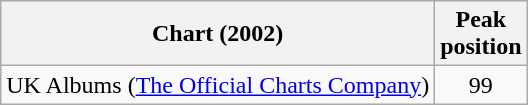<table class="wikitable">
<tr>
<th>Chart (2002)</th>
<th>Peak<br>position</th>
</tr>
<tr>
<td>UK Albums (<a href='#'>The Official Charts Company</a>)</td>
<td align="center">99</td>
</tr>
</table>
